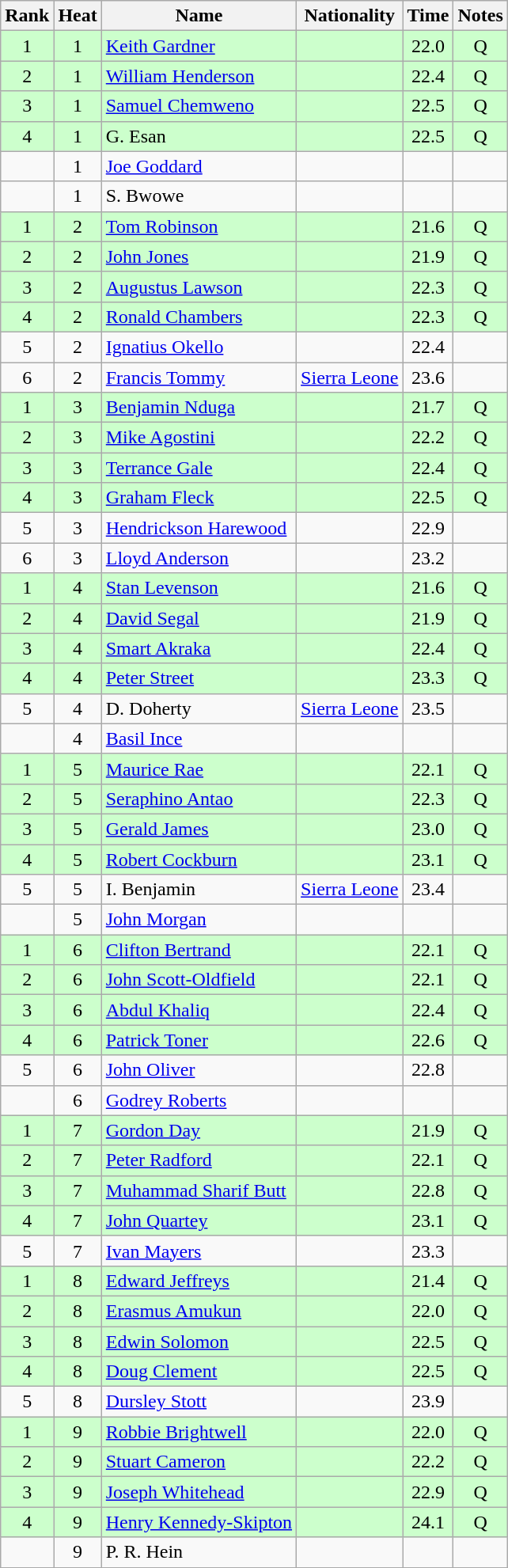<table class="wikitable sortable" style="text-align:center">
<tr>
<th>Rank</th>
<th>Heat</th>
<th>Name</th>
<th>Nationality</th>
<th>Time</th>
<th>Notes</th>
</tr>
<tr bgcolor=ccffcc>
<td>1</td>
<td>1</td>
<td align=left><a href='#'>Keith Gardner</a></td>
<td align=left></td>
<td>22.0</td>
<td>Q</td>
</tr>
<tr bgcolor=ccffcc>
<td>2</td>
<td>1</td>
<td align=left><a href='#'>William Henderson</a></td>
<td align=left></td>
<td>22.4</td>
<td>Q</td>
</tr>
<tr bgcolor=ccffcc>
<td>3</td>
<td>1</td>
<td align=left><a href='#'>Samuel Chemweno</a></td>
<td align=left></td>
<td>22.5</td>
<td>Q</td>
</tr>
<tr bgcolor=ccffcc>
<td>4</td>
<td>1</td>
<td align=left>G. Esan</td>
<td align=left></td>
<td>22.5</td>
<td>Q</td>
</tr>
<tr>
<td></td>
<td>1</td>
<td align=left><a href='#'>Joe Goddard</a></td>
<td align=left></td>
<td></td>
<td></td>
</tr>
<tr>
<td></td>
<td>1</td>
<td align=left>S. Bwowe</td>
<td align=left></td>
<td></td>
<td></td>
</tr>
<tr bgcolor=ccffcc>
<td>1</td>
<td>2</td>
<td align=left><a href='#'>Tom Robinson</a></td>
<td align=left></td>
<td>21.6</td>
<td>Q</td>
</tr>
<tr bgcolor=ccffcc>
<td>2</td>
<td>2</td>
<td align=left><a href='#'>John Jones</a></td>
<td align=left></td>
<td>21.9</td>
<td>Q</td>
</tr>
<tr bgcolor=ccffcc>
<td>3</td>
<td>2</td>
<td align=left><a href='#'>Augustus Lawson</a></td>
<td align=left></td>
<td>22.3</td>
<td>Q</td>
</tr>
<tr bgcolor=ccffcc>
<td>4</td>
<td>2</td>
<td align=left><a href='#'>Ronald Chambers</a></td>
<td align=left></td>
<td>22.3</td>
<td>Q</td>
</tr>
<tr>
<td>5</td>
<td>2</td>
<td align=left><a href='#'>Ignatius Okello</a></td>
<td align=left></td>
<td>22.4</td>
<td></td>
</tr>
<tr>
<td>6</td>
<td>2</td>
<td align=left><a href='#'>Francis Tommy</a></td>
<td align=left> <a href='#'>Sierra Leone</a></td>
<td>23.6</td>
<td></td>
</tr>
<tr bgcolor=ccffcc>
<td>1</td>
<td>3</td>
<td align=left><a href='#'>Benjamin Nduga</a></td>
<td align=left></td>
<td>21.7</td>
<td>Q</td>
</tr>
<tr bgcolor=ccffcc>
<td>2</td>
<td>3</td>
<td align=left><a href='#'>Mike Agostini</a></td>
<td align=left></td>
<td>22.2</td>
<td>Q</td>
</tr>
<tr bgcolor=ccffcc>
<td>3</td>
<td>3</td>
<td align=left><a href='#'>Terrance Gale</a></td>
<td align=left></td>
<td>22.4</td>
<td>Q</td>
</tr>
<tr bgcolor=ccffcc>
<td>4</td>
<td>3</td>
<td align=left><a href='#'>Graham Fleck</a></td>
<td align=left></td>
<td>22.5</td>
<td>Q</td>
</tr>
<tr>
<td>5</td>
<td>3</td>
<td align=left><a href='#'>Hendrickson Harewood</a></td>
<td align=left></td>
<td>22.9</td>
<td></td>
</tr>
<tr>
<td>6</td>
<td>3</td>
<td align=left><a href='#'>Lloyd Anderson</a></td>
<td align=left></td>
<td>23.2</td>
<td></td>
</tr>
<tr bgcolor=ccffcc>
<td>1</td>
<td>4</td>
<td align=left><a href='#'>Stan Levenson</a></td>
<td align=left></td>
<td>21.6</td>
<td>Q</td>
</tr>
<tr bgcolor=ccffcc>
<td>2</td>
<td>4</td>
<td align=left><a href='#'>David Segal</a></td>
<td align=left></td>
<td>21.9</td>
<td>Q</td>
</tr>
<tr bgcolor=ccffcc>
<td>3</td>
<td>4</td>
<td align=left><a href='#'>Smart Akraka</a></td>
<td align=left></td>
<td>22.4</td>
<td>Q</td>
</tr>
<tr bgcolor=ccffcc>
<td>4</td>
<td>4</td>
<td align=left><a href='#'>Peter Street</a></td>
<td align=left></td>
<td>23.3</td>
<td>Q</td>
</tr>
<tr>
<td>5</td>
<td>4</td>
<td align=left>D. Doherty</td>
<td align=left> <a href='#'>Sierra Leone</a></td>
<td>23.5</td>
<td></td>
</tr>
<tr>
<td></td>
<td>4</td>
<td align=left><a href='#'>Basil Ince</a></td>
<td align=left></td>
<td></td>
<td></td>
</tr>
<tr bgcolor=ccffcc>
<td>1</td>
<td>5</td>
<td align=left><a href='#'>Maurice Rae</a></td>
<td align=left></td>
<td>22.1</td>
<td>Q</td>
</tr>
<tr bgcolor=ccffcc>
<td>2</td>
<td>5</td>
<td align=left><a href='#'>Seraphino Antao</a></td>
<td align=left></td>
<td>22.3</td>
<td>Q</td>
</tr>
<tr bgcolor=ccffcc>
<td>3</td>
<td>5</td>
<td align=left><a href='#'>Gerald James</a></td>
<td align=left></td>
<td>23.0</td>
<td>Q</td>
</tr>
<tr bgcolor=ccffcc>
<td>4</td>
<td>5</td>
<td align=left><a href='#'>Robert Cockburn</a></td>
<td align=left></td>
<td>23.1</td>
<td>Q</td>
</tr>
<tr>
<td>5</td>
<td>5</td>
<td align=left>I. Benjamin</td>
<td align=left> <a href='#'>Sierra Leone</a></td>
<td>23.4</td>
<td></td>
</tr>
<tr>
<td></td>
<td>5</td>
<td align=left><a href='#'>John Morgan</a></td>
<td align=left></td>
<td></td>
<td></td>
</tr>
<tr bgcolor=ccffcc>
<td>1</td>
<td>6</td>
<td align=left><a href='#'>Clifton Bertrand</a></td>
<td align=left></td>
<td>22.1</td>
<td>Q</td>
</tr>
<tr bgcolor=ccffcc>
<td>2</td>
<td>6</td>
<td align=left><a href='#'>John Scott-Oldfield</a></td>
<td align=left></td>
<td>22.1</td>
<td>Q</td>
</tr>
<tr bgcolor=ccffcc>
<td>3</td>
<td>6</td>
<td align=left><a href='#'>Abdul Khaliq</a></td>
<td align=left></td>
<td>22.4</td>
<td>Q</td>
</tr>
<tr bgcolor=ccffcc>
<td>4</td>
<td>6</td>
<td align=left><a href='#'>Patrick Toner</a></td>
<td align=left></td>
<td>22.6</td>
<td>Q</td>
</tr>
<tr>
<td>5</td>
<td>6</td>
<td align=left><a href='#'>John Oliver</a></td>
<td align=left></td>
<td>22.8</td>
<td></td>
</tr>
<tr>
<td></td>
<td>6</td>
<td align=left><a href='#'>Godrey Roberts</a></td>
<td align=left></td>
<td></td>
<td></td>
</tr>
<tr bgcolor=ccffcc>
<td>1</td>
<td>7</td>
<td align=left><a href='#'>Gordon Day</a></td>
<td align=left></td>
<td>21.9</td>
<td>Q</td>
</tr>
<tr bgcolor=ccffcc>
<td>2</td>
<td>7</td>
<td align=left><a href='#'>Peter Radford</a></td>
<td align=left></td>
<td>22.1</td>
<td>Q</td>
</tr>
<tr bgcolor=ccffcc>
<td>3</td>
<td>7</td>
<td align=left><a href='#'>Muhammad Sharif Butt</a></td>
<td align=left></td>
<td>22.8</td>
<td>Q</td>
</tr>
<tr bgcolor=ccffcc>
<td>4</td>
<td>7</td>
<td align=left><a href='#'>John Quartey</a></td>
<td align=left></td>
<td>23.1</td>
<td>Q</td>
</tr>
<tr>
<td>5</td>
<td>7</td>
<td align=left><a href='#'>Ivan Mayers</a></td>
<td align=left></td>
<td>23.3</td>
<td></td>
</tr>
<tr bgcolor=ccffcc>
<td>1</td>
<td>8</td>
<td align=left><a href='#'>Edward Jeffreys</a></td>
<td align=left></td>
<td>21.4</td>
<td>Q</td>
</tr>
<tr bgcolor=ccffcc>
<td>2</td>
<td>8</td>
<td align=left><a href='#'>Erasmus Amukun</a></td>
<td align=left></td>
<td>22.0</td>
<td>Q</td>
</tr>
<tr bgcolor=ccffcc>
<td>3</td>
<td>8</td>
<td align=left><a href='#'>Edwin Solomon</a></td>
<td align=left></td>
<td>22.5</td>
<td>Q</td>
</tr>
<tr bgcolor=ccffcc>
<td>4</td>
<td>8</td>
<td align=left><a href='#'>Doug Clement</a></td>
<td align=left></td>
<td>22.5</td>
<td>Q</td>
</tr>
<tr>
<td>5</td>
<td>8</td>
<td align=left><a href='#'>Dursley Stott</a></td>
<td align=left></td>
<td>23.9</td>
<td></td>
</tr>
<tr bgcolor=ccffcc>
<td>1</td>
<td>9</td>
<td align=left><a href='#'>Robbie Brightwell</a></td>
<td align=left></td>
<td>22.0</td>
<td>Q</td>
</tr>
<tr bgcolor=ccffcc>
<td>2</td>
<td>9</td>
<td align=left><a href='#'>Stuart Cameron</a></td>
<td align=left></td>
<td>22.2</td>
<td>Q</td>
</tr>
<tr bgcolor=ccffcc>
<td>3</td>
<td>9</td>
<td align=left><a href='#'>Joseph Whitehead</a></td>
<td align=left></td>
<td>22.9</td>
<td>Q</td>
</tr>
<tr bgcolor=ccffcc>
<td>4</td>
<td>9</td>
<td align=left><a href='#'>Henry Kennedy-Skipton</a></td>
<td align=left></td>
<td>24.1</td>
<td>Q</td>
</tr>
<tr>
<td></td>
<td>9</td>
<td align=left>P. R. Hein</td>
<td align=left></td>
<td></td>
<td></td>
</tr>
</table>
